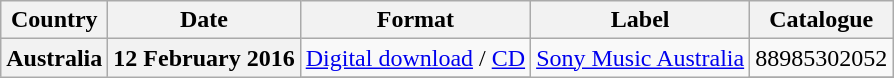<table class="wikitable plainrowheaders">
<tr>
<th scope="col">Country</th>
<th scope="col">Date</th>
<th scope="col">Format</th>
<th scope="col">Label</th>
<th scope="col">Catalogue</th>
</tr>
<tr>
<th scope="row" rowspan="2">Australia</th>
<th scope="row" rowspan="2">12 February 2016</th>
<td><a href='#'>Digital download</a> / <a href='#'>CD</a></td>
<td rowspan="2"><a href='#'>Sony Music Australia</a></td>
<td>88985302052</td>
</tr>
<tr>
</tr>
</table>
